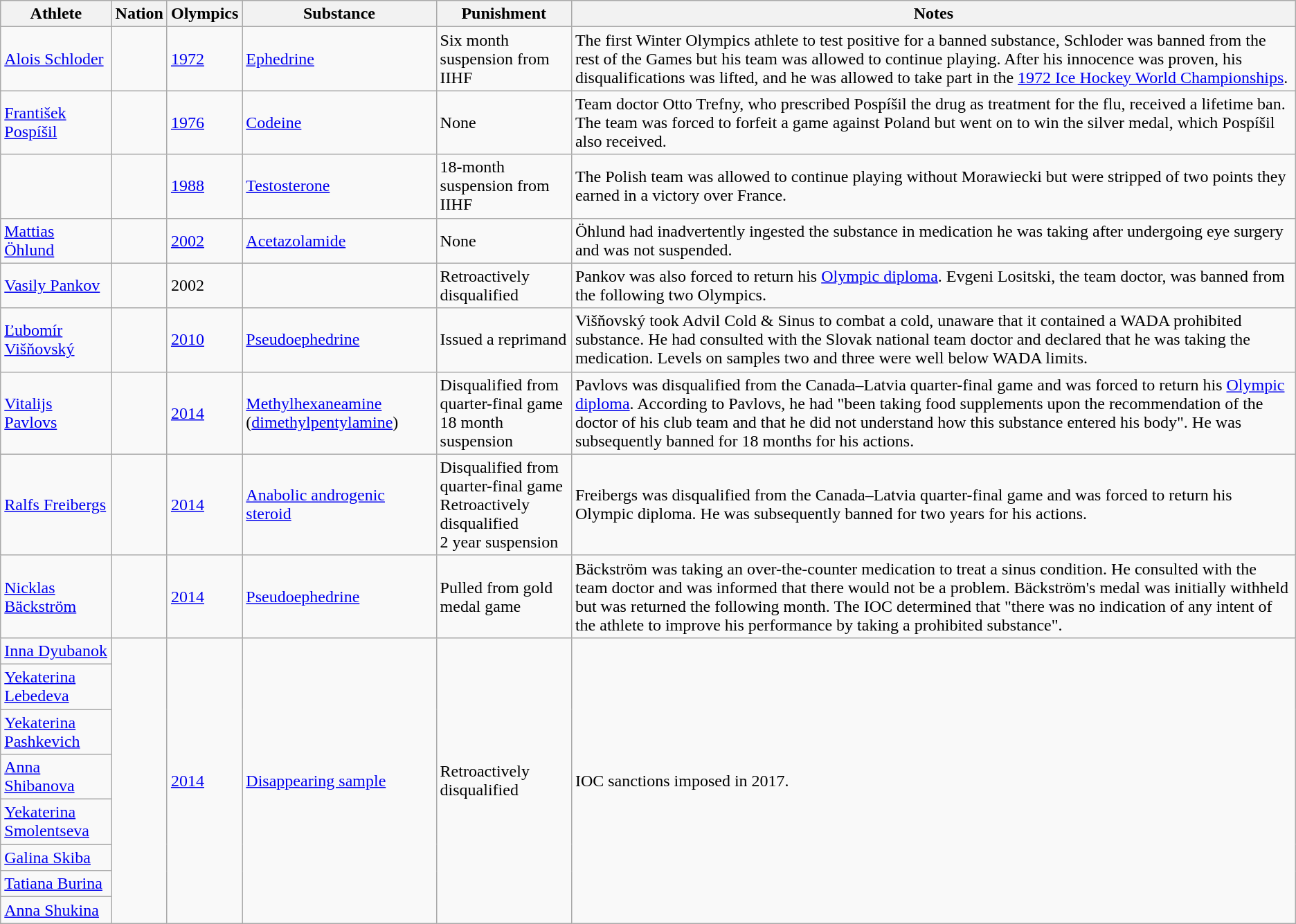<table class="wikitable">
<tr>
<th>Athlete</th>
<th>Nation</th>
<th>Olympics</th>
<th>Substance</th>
<th>Punishment</th>
<th>Notes</th>
</tr>
<tr>
<td><a href='#'>Alois Schloder</a></td>
<td></td>
<td><a href='#'>1972</a></td>
<td><a href='#'>Ephedrine</a></td>
<td>Six month suspension from IIHF</td>
<td>The first Winter Olympics athlete to test positive for a banned substance, Schloder was banned from the rest of the Games but his team was allowed to continue playing. After his innocence was proven, his disqualifications was lifted, and he was allowed to take part in the <a href='#'>1972 Ice Hockey World Championships</a>.</td>
</tr>
<tr>
<td><a href='#'>František Pospíšil</a></td>
<td></td>
<td><a href='#'>1976</a></td>
<td><a href='#'>Codeine</a></td>
<td>None</td>
<td>Team doctor Otto Trefny, who prescribed Pospíšil the drug as treatment for the flu, received a lifetime ban. The team was forced to forfeit a game against Poland but went on to win the silver medal, which Pospíšil also received.</td>
</tr>
<tr>
<td></td>
<td></td>
<td><a href='#'>1988</a></td>
<td><a href='#'>Testosterone</a></td>
<td>18-month suspension from IIHF</td>
<td>The Polish team was allowed to continue playing without Morawiecki but were stripped of two points they earned in a victory over France.</td>
</tr>
<tr>
<td><a href='#'>Mattias Öhlund</a></td>
<td></td>
<td><a href='#'>2002</a></td>
<td><a href='#'>Acetazolamide</a></td>
<td>None</td>
<td>Öhlund had inadvertently ingested the substance in medication he was taking after undergoing eye surgery and was not suspended.</td>
</tr>
<tr>
<td><a href='#'>Vasily Pankov</a></td>
<td></td>
<td>2002</td>
<td></td>
<td>Retroactively disqualified</td>
<td>Pankov was also forced to return his <a href='#'>Olympic diploma</a>. Evgeni Lositski, the team doctor, was banned from the following two Olympics.</td>
</tr>
<tr>
<td><a href='#'>Ľubomír Višňovský</a></td>
<td></td>
<td><a href='#'>2010</a></td>
<td><a href='#'>Pseudoephedrine</a></td>
<td>Issued a reprimand</td>
<td>Višňovský took Advil Cold & Sinus to combat a cold, unaware that it contained a WADA prohibited substance. He had consulted with the Slovak national team doctor and declared that he was taking the medication. Levels on samples two and three were well below WADA limits.</td>
</tr>
<tr>
<td><a href='#'>Vitalijs Pavlovs</a></td>
<td></td>
<td><a href='#'>2014</a></td>
<td><a href='#'>Methylhexaneamine</a> (<a href='#'>dimethylpentylamine</a>)</td>
<td>Disqualified from quarter-final game<br>18 month suspension</td>
<td>Pavlovs was disqualified from the Canada–Latvia quarter-final game and was forced to return his <a href='#'>Olympic diploma</a>. According to Pavlovs, he had "been taking food supplements upon the recommendation of the doctor of his club team and that he did not understand how this substance entered his body". He was subsequently banned for 18 months for his actions.</td>
</tr>
<tr>
<td><a href='#'>Ralfs Freibergs</a></td>
<td></td>
<td><a href='#'>2014</a></td>
<td><a href='#'>Anabolic androgenic steroid</a></td>
<td>Disqualified from quarter-final game<br>Retroactively disqualified<br>2 year suspension</td>
<td>Freibergs was disqualified from the Canada–Latvia quarter-final game and was forced to return his Olympic diploma. He was subsequently banned for two years for his actions.</td>
</tr>
<tr>
<td><a href='#'>Nicklas Bäckström</a></td>
<td></td>
<td><a href='#'>2014</a></td>
<td><a href='#'>Pseudoephedrine</a></td>
<td>Pulled from gold medal game</td>
<td>Bäckström was taking an over-the-counter medication to treat a sinus condition. He consulted with the team doctor and was informed that there would not be a problem. Bäckström's medal was initially withheld but was returned the following month. The IOC determined that "there was no indication of any intent of the athlete to improve his performance by taking a prohibited substance".</td>
</tr>
<tr>
<td><a href='#'>Inna Dyubanok</a></td>
<td rowspan="8"></td>
<td rowspan="8"><a href='#'>2014</a></td>
<td rowspan="8"><a href='#'>Disappearing sample</a></td>
<td rowspan="8">Retroactively disqualified</td>
<td rowspan="8">IOC sanctions imposed in 2017.</td>
</tr>
<tr>
<td><a href='#'>Yekaterina Lebedeva</a></td>
</tr>
<tr>
<td><a href='#'>Yekaterina Pashkevich</a></td>
</tr>
<tr>
<td><a href='#'>Anna Shibanova</a></td>
</tr>
<tr>
<td><a href='#'>Yekaterina Smolentseva</a></td>
</tr>
<tr>
<td><a href='#'>Galina Skiba</a></td>
</tr>
<tr>
<td><a href='#'>Tatiana Burina</a></td>
</tr>
<tr>
<td><a href='#'>Anna Shukina</a></td>
</tr>
</table>
